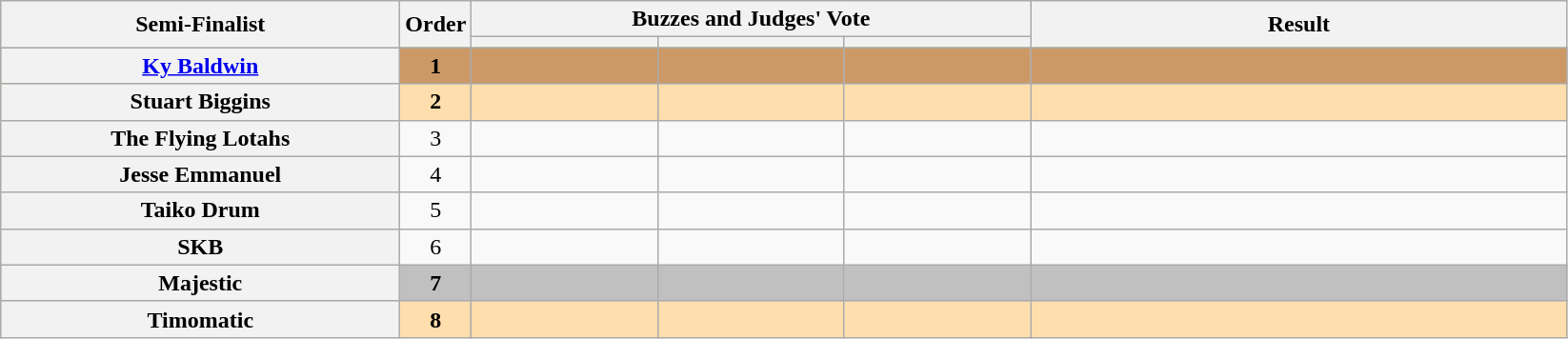<table class="wikitable plainrowheaders sortable" style="text-align:center;">
<tr>
<th scope="col" rowspan=2 class="unsortable" style="width:17em;">Semi-Finalist</th>
<th scope="col" rowspan=2 style="width:1em;">Order</th>
<th scope="col" colspan=3 class="unsortable" style="width:24em;">Buzzes and Judges' Vote</th>
<th scope="col" rowspan=2 style="width:23em;">Result</th>
</tr>
<tr>
<th scope="col" class="unsortable" style="width:6em;"></th>
<th scope="col" class="unsortable" style="width:6em;"></th>
<th scope="col" class="unsortable" style="width:6em;"></th>
</tr>
<tr bgcolor=#c96>
<th scope="row"><strong><a href='#'>Ky Baldwin</a></strong></th>
<td><strong>1</strong></td>
<td style="text-align:center;"></td>
<td style="text-align:center;"></td>
<td style="text-align:center;"></td>
<td><strong></strong></td>
</tr>
<tr bgcolor=navajowhite>
<th scope="row"><strong>Stuart Biggins</strong></th>
<td><strong>2</strong></td>
<td style="text-align:center;"></td>
<td style="text-align:center;"></td>
<td style="text-align:center;"></td>
<td><strong></strong></td>
</tr>
<tr>
<th scope="row">The Flying Lotahs</th>
<td>3</td>
<td style="text-align:center;"></td>
<td style="text-align:center;"></td>
<td style="text-align:center;"></td>
<td></td>
</tr>
<tr>
<th scope="row">Jesse Emmanuel</th>
<td>4</td>
<td style="text-align:center;"></td>
<td style="text-align:center;"></td>
<td style="text-align:center;"></td>
<td></td>
</tr>
<tr>
<th scope="row">Taiko Drum</th>
<td>5</td>
<td style="text-align:center;"></td>
<td style="text-align:center;"></td>
<td style="text-align:center;"></td>
<td></td>
</tr>
<tr>
<th scope="row">SKB</th>
<td>6</td>
<td style="text-align:center;"></td>
<td style="text-align:center;"></td>
<td style="text-align:center;"></td>
<td></td>
</tr>
<tr bgcolor=silver>
<th scope="row"><strong>Majestic</strong></th>
<td><strong>7</strong></td>
<td style="text-align:center;"></td>
<td style="text-align:center;"></td>
<td style="text-align:center;"></td>
<td><strong></strong></td>
</tr>
<tr bgcolor=navajowhite>
<th scope="row"><strong>Timomatic</strong></th>
<td><strong>8</strong></td>
<td style="text-align:center;"></td>
<td style="text-align:center;"></td>
<td style="text-align:center;"></td>
<td><strong></strong></td>
</tr>
</table>
